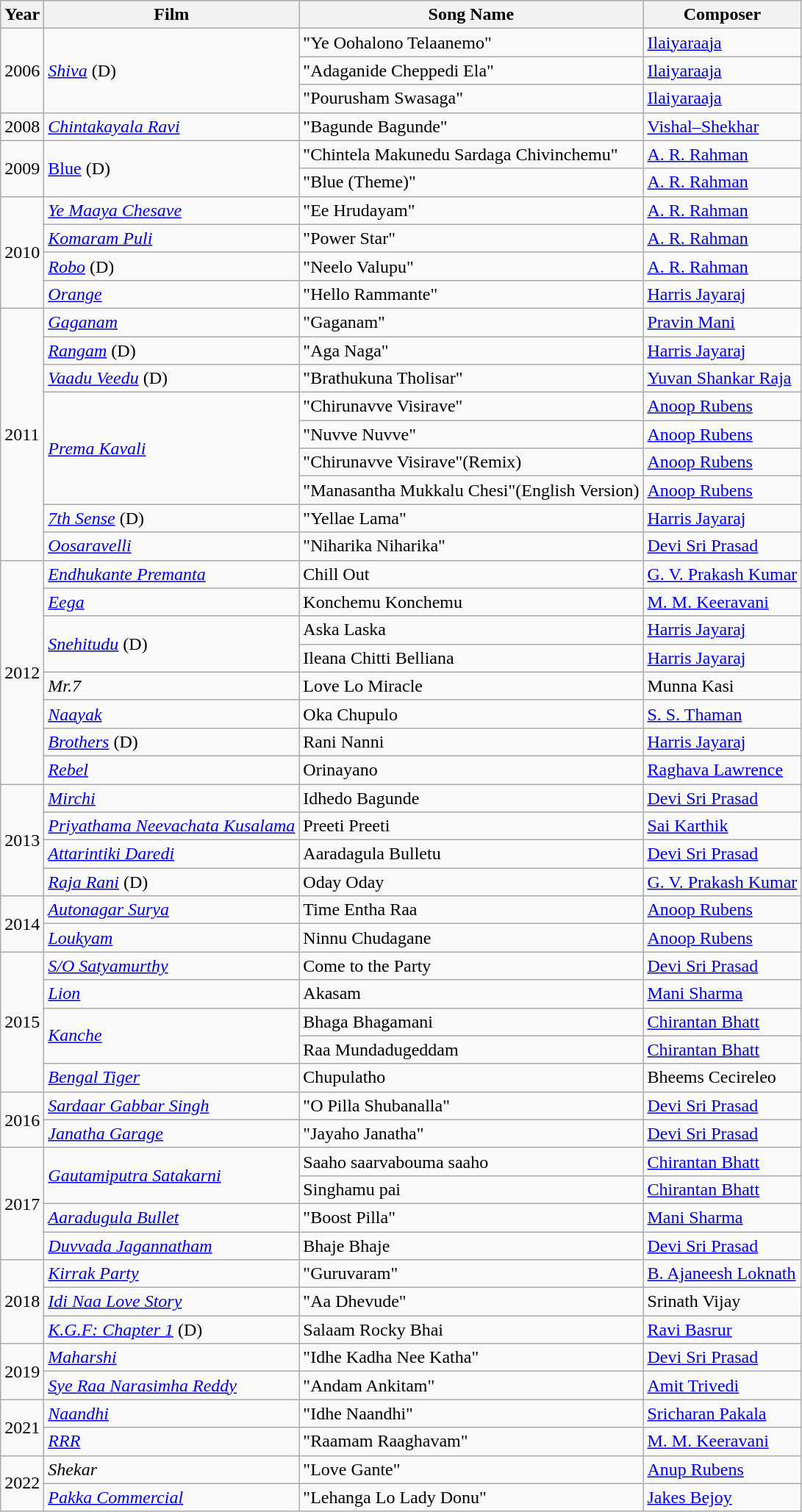<table class= "wikitable sortable">
<tr>
<th>Year</th>
<th>Film</th>
<th>Song Name</th>
<th>Composer</th>
</tr>
<tr>
<td rowspan="3">2006</td>
<td rowspan="3"><a href='#'><em>Shiva</em></a> (D)</td>
<td>"Ye Oohalono Telaanemo"</td>
<td><a href='#'>Ilaiyaraaja</a></td>
</tr>
<tr>
<td>"Adaganide Cheppedi Ela"</td>
<td><a href='#'>Ilaiyaraaja</a></td>
</tr>
<tr>
<td>"Pourusham Swasaga"</td>
<td><a href='#'>Ilaiyaraaja</a></td>
</tr>
<tr>
<td>2008</td>
<td><em><a href='#'>Chintakayala Ravi</a></em></td>
<td>"Bagunde Bagunde"</td>
<td><a href='#'>Vishal–Shekhar</a></td>
</tr>
<tr>
<td rowspan="2">2009</td>
<td rowspan="2"><em><a href='#'></em>Blue<em></a></em> (D)</td>
<td>"Chintela Makunedu Sardaga Chivinchemu"</td>
<td><a href='#'>A. R. Rahman</a></td>
</tr>
<tr>
<td>"Blue (Theme)"</td>
<td><a href='#'>A. R. Rahman</a></td>
</tr>
<tr>
<td rowspan="4">2010</td>
<td><em><a href='#'>Ye Maaya Chesave</a></em></td>
<td>"Ee Hrudayam"</td>
<td><a href='#'>A. R. Rahman</a></td>
</tr>
<tr>
<td><a href='#'><em>Komaram Puli</em></a></td>
<td>"Power Star"</td>
<td><a href='#'>A. R. Rahman</a></td>
</tr>
<tr>
<td><a href='#'><em>Robo</em></a> (D)</td>
<td>"Neelo Valupu"</td>
<td><a href='#'>A. R. Rahman</a></td>
</tr>
<tr>
<td><a href='#'><em>Orange</em></a></td>
<td>"Hello Rammante"</td>
<td><a href='#'>Harris Jayaraj</a></td>
</tr>
<tr>
<td rowspan="9">2011</td>
<td><em><a href='#'>Gaganam</a></em></td>
<td>"Gaganam"</td>
<td><a href='#'>Pravin Mani</a></td>
</tr>
<tr>
<td><a href='#'><em>Rangam</em></a> (D)</td>
<td>"Aga Naga"</td>
<td><a href='#'>Harris Jayaraj</a></td>
</tr>
<tr>
<td><a href='#'><em>Vaadu Veedu</em></a> (D)</td>
<td>"Brathukuna Tholisar"</td>
<td><a href='#'>Yuvan Shankar Raja</a></td>
</tr>
<tr>
<td rowspan="4"><em><a href='#'>Prema Kavali</a></em></td>
<td>"Chirunavve Visirave"</td>
<td><a href='#'>Anoop Rubens</a></td>
</tr>
<tr>
<td>"Nuvve Nuvve"</td>
<td><a href='#'>Anoop Rubens</a></td>
</tr>
<tr>
<td>"Chirunavve Visirave"(Remix)</td>
<td><a href='#'>Anoop Rubens</a></td>
</tr>
<tr>
<td>"Manasantha Mukkalu Chesi"(English Version)</td>
<td><a href='#'>Anoop Rubens</a></td>
</tr>
<tr>
<td><a href='#'><em>7th Sense</em></a> (D)</td>
<td>"Yellae Lama"</td>
<td><a href='#'>Harris Jayaraj</a></td>
</tr>
<tr>
<td><em><a href='#'>Oosaravelli</a></em></td>
<td>"Niharika Niharika"</td>
<td><a href='#'>Devi Sri Prasad</a></td>
</tr>
<tr>
<td rowspan="8">2012</td>
<td><a href='#'><em>Endhukante Premanta</em></a></td>
<td>Chill Out</td>
<td><a href='#'>G. V. Prakash Kumar</a></td>
</tr>
<tr>
<td><em><a href='#'>Eega</a></em></td>
<td>Konchemu Konchemu</td>
<td><a href='#'>M. M. Keeravani</a></td>
</tr>
<tr>
<td rowspan="2"><a href='#'><em>Snehitudu</em></a> (D)</td>
<td>Aska Laska</td>
<td><a href='#'>Harris Jayaraj</a></td>
</tr>
<tr>
<td>Ileana Chitti Belliana</td>
<td><a href='#'>Harris Jayaraj</a></td>
</tr>
<tr>
<td><em>Mr.7</em></td>
<td>Love Lo Miracle</td>
<td>Munna Kasi</td>
</tr>
<tr>
<td><em><a href='#'>Naayak</a></em></td>
<td>Oka Chupulo</td>
<td><a href='#'>S. S. Thaman</a></td>
</tr>
<tr>
<td><a href='#'><em>Brothers</em></a> (D)</td>
<td>Rani Nanni</td>
<td><a href='#'>Harris Jayaraj</a></td>
</tr>
<tr>
<td><a href='#'><em>Rebel</em></a></td>
<td>Orinayano</td>
<td><a href='#'>Raghava Lawrence</a></td>
</tr>
<tr>
<td rowspan="4">2013</td>
<td><a href='#'><em>Mirchi</em></a></td>
<td>Idhedo Bagunde</td>
<td><a href='#'>Devi Sri Prasad</a></td>
</tr>
<tr>
<td><em><a href='#'>Priyathama Neevachata Kusalama</a></em></td>
<td>Preeti Preeti</td>
<td><a href='#'>Sai Karthik</a></td>
</tr>
<tr>
<td><em><a href='#'>Attarintiki Daredi</a></em></td>
<td>Aaradagula Bulletu</td>
<td><a href='#'>Devi Sri Prasad</a></td>
</tr>
<tr>
<td><a href='#'><em>Raja Rani</em></a> (D)</td>
<td>Oday Oday</td>
<td><a href='#'>G. V. Prakash Kumar</a></td>
</tr>
<tr>
<td rowspan="2">2014</td>
<td><em><a href='#'>Autonagar Surya</a></em></td>
<td>Time Entha Raa</td>
<td><a href='#'>Anoop Rubens</a></td>
</tr>
<tr>
<td><em><a href='#'>Loukyam</a></em></td>
<td>Ninnu Chudagane</td>
<td><a href='#'>Anoop Rubens</a></td>
</tr>
<tr>
<td rowspan="5">2015</td>
<td><em><a href='#'>S/O Satyamurthy</a></em></td>
<td>Come to the Party</td>
<td><a href='#'>Devi Sri Prasad</a></td>
</tr>
<tr>
<td><a href='#'><em>Lion</em></a></td>
<td>Akasam</td>
<td><a href='#'>Mani Sharma</a></td>
</tr>
<tr>
<td rowspan="2"><em><a href='#'>Kanche</a></em></td>
<td>Bhaga Bhagamani</td>
<td><a href='#'>Chirantan Bhatt</a></td>
</tr>
<tr>
<td>Raa Mundadugeddam</td>
<td><a href='#'>Chirantan Bhatt</a></td>
</tr>
<tr>
<td><a href='#'><em>Bengal Tiger</em></a></td>
<td>Chupulatho</td>
<td>Bheems Cecireleo</td>
</tr>
<tr>
<td rowspan="2">2016</td>
<td><em><a href='#'>Sardaar Gabbar Singh</a></em></td>
<td>"O Pilla Shubanalla"</td>
<td><a href='#'>Devi Sri Prasad</a></td>
</tr>
<tr>
<td><em><a href='#'>Janatha Garage</a></em></td>
<td>"Jayaho Janatha"</td>
<td><a href='#'>Devi Sri Prasad</a></td>
</tr>
<tr>
<td rowspan="4">2017</td>
<td rowspan="2"><a href='#'><em>Gautamiputra Satakarni</em></a></td>
<td>Saaho saarvabouma saaho</td>
<td><a href='#'>Chirantan Bhatt</a></td>
</tr>
<tr>
<td>Singhamu pai</td>
<td><a href='#'>Chirantan Bhatt</a></td>
</tr>
<tr>
<td><em><a href='#'>Aaradugula Bullet</a></em></td>
<td>"Boost Pilla"</td>
<td><a href='#'>Mani Sharma</a></td>
</tr>
<tr>
<td><a href='#'><em>Duvvada Jagannatham</em></a></td>
<td>Bhaje Bhaje</td>
<td><a href='#'>Devi Sri Prasad</a></td>
</tr>
<tr>
<td rowspan="3">2018</td>
<td><em><a href='#'>Kirrak Party</a></em></td>
<td>"Guruvaram"</td>
<td><a href='#'>B. Ajaneesh Loknath</a></td>
</tr>
<tr>
<td><em><a href='#'>Idi Naa Love Story</a></em></td>
<td>"Aa Dhevude"</td>
<td>Srinath Vijay</td>
</tr>
<tr>
<td><em><a href='#'>K.G.F: Chapter 1</a></em> (D)</td>
<td>Salaam Rocky Bhai</td>
<td><a href='#'>Ravi Basrur</a></td>
</tr>
<tr>
<td rowspan="2">2019</td>
<td><em><a href='#'>Maharshi</a></em></td>
<td>"Idhe Kadha Nee Katha"</td>
<td><a href='#'>Devi Sri Prasad</a></td>
</tr>
<tr>
<td><em><a href='#'>Sye Raa Narasimha Reddy</a></em></td>
<td>"Andam Ankitam"</td>
<td><a href='#'>Amit Trivedi</a></td>
</tr>
<tr>
<td rowspan="2">2021</td>
<td><em><a href='#'>Naandhi</a></em></td>
<td>"Idhe Naandhi"</td>
<td><a href='#'>Sricharan Pakala</a></td>
</tr>
<tr>
<td><em><a href='#'>RRR</a></em></td>
<td>"Raamam Raaghavam"</td>
<td><a href='#'>M. M. Keeravani</a></td>
</tr>
<tr>
<td rowspan="2">2022</td>
<td><em>Shekar</em></td>
<td>"Love Gante"</td>
<td><a href='#'>Anup Rubens</a></td>
</tr>
<tr>
<td><em><a href='#'>Pakka Commercial</a></em></td>
<td>"Lehanga Lo Lady Donu"</td>
<td><a href='#'>Jakes Bejoy</a></td>
</tr>
</table>
